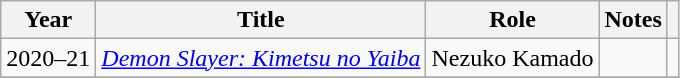<table class="wikitable">
<tr>
<th>Year</th>
<th>Title</th>
<th>Role</th>
<th>Notes</th>
<th></th>
</tr>
<tr>
<td>2020–21</td>
<td><em><a href='#'>Demon Slayer: Kimetsu no Yaiba</a></em></td>
<td>Nezuko Kamado</td>
<td></td>
<td></td>
</tr>
<tr>
</tr>
</table>
